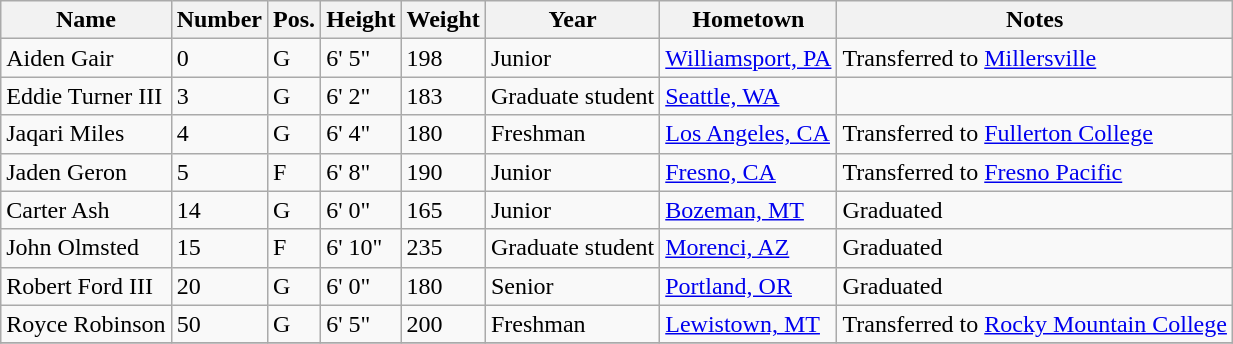<table class="wikitable sortable" border="1">
<tr align=center>
<th style=>Name</th>
<th style=>Number</th>
<th style=>Pos.</th>
<th style=>Height</th>
<th style=>Weight</th>
<th style=>Year</th>
<th style=>Hometown</th>
<th style=>Notes</th>
</tr>
<tr>
<td>Aiden Gair</td>
<td>0</td>
<td>G</td>
<td>6' 5"</td>
<td>198</td>
<td>Junior</td>
<td><a href='#'>Williamsport, PA</a></td>
<td>Transferred to <a href='#'>Millersville</a></td>
</tr>
<tr>
<td>Eddie Turner III</td>
<td>3</td>
<td>G</td>
<td>6' 2"</td>
<td>183</td>
<td>Graduate student</td>
<td><a href='#'>Seattle, WA</a></td>
<td></td>
</tr>
<tr>
<td>Jaqari Miles</td>
<td>4</td>
<td>G</td>
<td>6' 4"</td>
<td>180</td>
<td>Freshman</td>
<td><a href='#'>Los Angeles, CA</a></td>
<td>Transferred to <a href='#'>Fullerton College</a></td>
</tr>
<tr>
<td>Jaden Geron</td>
<td>5</td>
<td>F</td>
<td>6' 8"</td>
<td>190</td>
<td>Junior</td>
<td><a href='#'>Fresno, CA</a></td>
<td>Transferred to <a href='#'>Fresno Pacific</a></td>
</tr>
<tr>
<td>Carter Ash</td>
<td>14</td>
<td>G</td>
<td>6' 0"</td>
<td>165</td>
<td>Junior</td>
<td><a href='#'>Bozeman, MT</a></td>
<td>Graduated</td>
</tr>
<tr>
<td>John Olmsted</td>
<td>15</td>
<td>F</td>
<td>6' 10"</td>
<td>235</td>
<td>Graduate student</td>
<td><a href='#'>Morenci, AZ</a></td>
<td>Graduated</td>
</tr>
<tr>
<td>Robert Ford III</td>
<td>20</td>
<td>G</td>
<td>6' 0"</td>
<td>180</td>
<td> Senior</td>
<td><a href='#'>Portland, OR</a></td>
<td>Graduated</td>
</tr>
<tr>
<td>Royce Robinson</td>
<td>50</td>
<td>G</td>
<td>6' 5"</td>
<td>200</td>
<td>Freshman</td>
<td><a href='#'>Lewistown, MT</a></td>
<td>Transferred to <a href='#'>Rocky Mountain College</a></td>
</tr>
<tr>
</tr>
</table>
